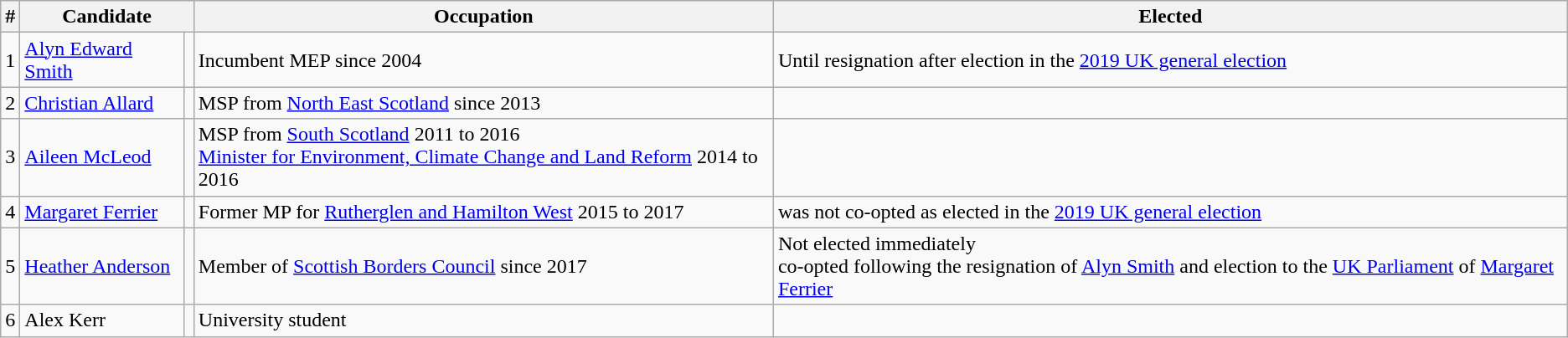<table class="wikitable">
<tr>
<th>#</th>
<th colspan="2">Candidate</th>
<th>Occupation</th>
<th>Elected</th>
</tr>
<tr>
<td>1</td>
<td><a href='#'>Alyn Edward Smith</a></td>
<td></td>
<td>Incumbent MEP since 2004</td>
<td>Until resignation after election in the <a href='#'>2019 UK general election</a></td>
</tr>
<tr>
<td>2</td>
<td><a href='#'>Christian Allard</a></td>
<td></td>
<td>MSP from <a href='#'>North East Scotland</a> since 2013</td>
<td></td>
</tr>
<tr>
<td>3</td>
<td><a href='#'>Aileen McLeod</a></td>
<td></td>
<td>MSP from <a href='#'>South Scotland</a> 2011 to 2016<br><a href='#'>Minister for Environment, Climate Change and Land Reform</a> 2014 to 2016</td>
<td></td>
</tr>
<tr>
<td>4</td>
<td><a href='#'>Margaret Ferrier</a></td>
<td></td>
<td>Former MP for <a href='#'>Rutherglen and Hamilton West</a> 2015 to 2017</td>
<td>was not co-opted as elected in the <a href='#'>2019 UK general election</a></td>
</tr>
<tr>
<td>5</td>
<td><a href='#'>Heather Anderson</a></td>
<td></td>
<td>Member of <a href='#'>Scottish Borders Council</a> since 2017</td>
<td> Not elected immediately<br>co-opted following the resignation of <a href='#'>Alyn Smith</a> and election to the <a href='#'>UK Parliament</a> of <a href='#'>Margaret Ferrier</a></td>
</tr>
<tr>
<td>6</td>
<td>Alex Kerr</td>
<td></td>
<td>University student</td>
<td></td>
</tr>
</table>
